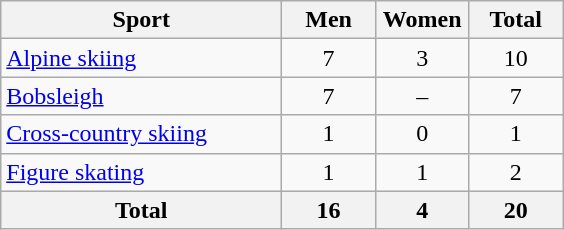<table class="wikitable sortable" style="text-align:center;">
<tr>
<th width=180>Sport</th>
<th width=55>Men</th>
<th width=55>Women</th>
<th width=55>Total</th>
</tr>
<tr>
<td align=left><a href='#'>Alpine skiing</a></td>
<td>7</td>
<td>3</td>
<td>10</td>
</tr>
<tr>
<td align=left><a href='#'>Bobsleigh</a></td>
<td>7</td>
<td>–</td>
<td>7</td>
</tr>
<tr>
<td align=left><a href='#'>Cross-country skiing</a></td>
<td>1</td>
<td>0</td>
<td>1</td>
</tr>
<tr>
<td align=left><a href='#'>Figure skating</a></td>
<td>1</td>
<td>1</td>
<td>2</td>
</tr>
<tr>
<th>Total</th>
<th>16</th>
<th>4</th>
<th>20</th>
</tr>
</table>
